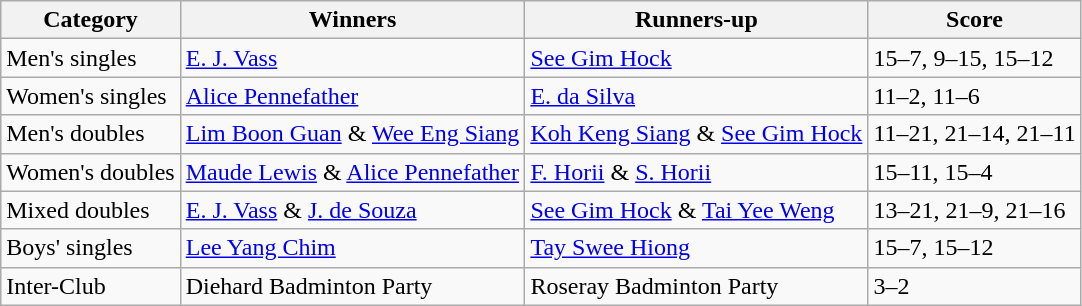<table class="wikitable">
<tr>
<th>Category</th>
<th>Winners</th>
<th>Runners-up</th>
<th>Score</th>
</tr>
<tr>
<td>Men's singles</td>
<td> <a href='#'>E. J. Vass</a></td>
<td> <a href='#'>See Gim Hock</a></td>
<td>15–7, 9–15, 15–12</td>
</tr>
<tr>
<td>Women's singles</td>
<td> <a href='#'>Alice Pennefather</a></td>
<td> <a href='#'>E. da Silva</a></td>
<td>11–2, 11–6</td>
</tr>
<tr>
<td>Men's doubles</td>
<td> <a href='#'>Lim Boon Guan</a> & <a href='#'>Wee Eng Siang</a></td>
<td> <a href='#'>Koh Keng Siang</a> & <a href='#'>See Gim Hock</a></td>
<td>11–21, 21–14, 21–11</td>
</tr>
<tr>
<td>Women's doubles</td>
<td> <a href='#'>Maude Lewis</a> & <a href='#'>Alice Pennefather</a></td>
<td> <a href='#'>F. Horii</a> & <a href='#'>S. Horii</a></td>
<td>15–11, 15–4</td>
</tr>
<tr>
<td>Mixed doubles</td>
<td> <a href='#'>E. J. Vass</a> & <a href='#'>J. de Souza</a></td>
<td> <a href='#'>See Gim Hock</a> & <a href='#'>Tai Yee Weng</a></td>
<td>13–21, 21–9, 21–16</td>
</tr>
<tr>
<td>Boys' singles</td>
<td> <a href='#'>Lee Yang Chim</a></td>
<td> <a href='#'>Tay Swee Hiong</a></td>
<td>15–7, 15–12</td>
</tr>
<tr>
<td>Inter-Club</td>
<td>Diehard Badminton Party</td>
<td>Roseray Badminton Party</td>
<td>3–2</td>
</tr>
</table>
